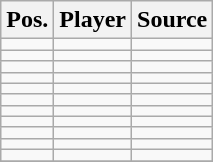<table class="wikitable">
<tr>
<th>Pos.</th>
<th>Player</th>
<th>Source</th>
</tr>
<tr>
<td></td>
<td align=left></td>
<td></td>
</tr>
<tr>
<td></td>
<td align=left></td>
<td></td>
</tr>
<tr>
<td></td>
<td align=left></td>
<td></td>
</tr>
<tr>
<td></td>
<td align=left></td>
<td></td>
</tr>
<tr>
<td></td>
<td align=left></td>
<td></td>
</tr>
<tr>
<td></td>
<td align=left></td>
<td></td>
</tr>
<tr>
<td></td>
<td align=left></td>
<td></td>
</tr>
<tr>
<td></td>
<td align=left></td>
<td></td>
</tr>
<tr>
<td></td>
<td align=left></td>
<td></td>
</tr>
<tr>
<td></td>
<td align=left></td>
<td></td>
</tr>
<tr>
<td></td>
<td align=left></td>
<td></td>
</tr>
<tr>
</tr>
</table>
